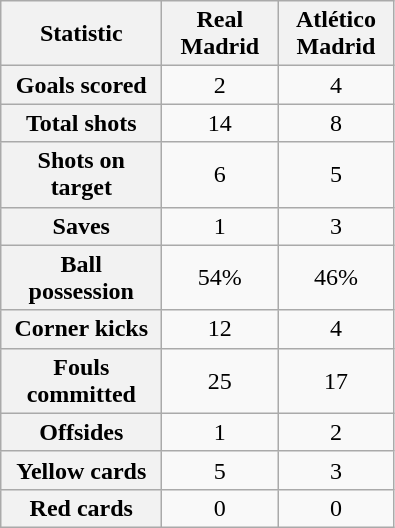<table class="wikitable plainrowheaders" style="text-align:center">
<tr>
<th scope="col" style="width:100px">Statistic</th>
<th scope="col" style="width:70px">Real Madrid</th>
<th scope="col" style="width:70px">Atlético Madrid</th>
</tr>
<tr>
<th scope=row>Goals scored</th>
<td>2</td>
<td>4</td>
</tr>
<tr>
<th scope=row>Total shots</th>
<td>14</td>
<td>8</td>
</tr>
<tr>
<th scope=row>Shots on target</th>
<td>6</td>
<td>5</td>
</tr>
<tr>
<th scope=row>Saves</th>
<td>1</td>
<td>3</td>
</tr>
<tr>
<th scope=row>Ball possession</th>
<td>54%</td>
<td>46%</td>
</tr>
<tr>
<th scope=row>Corner kicks</th>
<td>12</td>
<td>4</td>
</tr>
<tr>
<th scope=row>Fouls committed</th>
<td>25</td>
<td>17</td>
</tr>
<tr>
<th scope=row>Offsides</th>
<td>1</td>
<td>2</td>
</tr>
<tr>
<th scope=row>Yellow cards</th>
<td>5</td>
<td>3</td>
</tr>
<tr>
<th scope=row>Red cards</th>
<td>0</td>
<td>0</td>
</tr>
</table>
